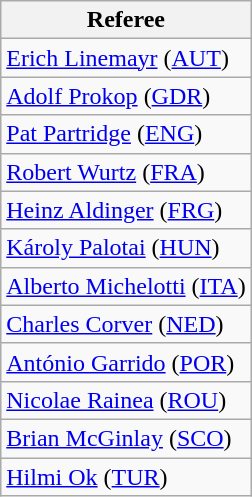<table class="wikitable">
<tr>
<th>Referee</th>
</tr>
<tr>
<td><a href='#'>Erich Linemayr</a> (<a href='#'>AUT</a>)</td>
</tr>
<tr>
<td><a href='#'>Adolf Prokop</a> (<a href='#'>GDR</a>)</td>
</tr>
<tr>
<td><a href='#'>Pat Partridge</a> (<a href='#'>ENG</a>)</td>
</tr>
<tr>
<td><a href='#'>Robert Wurtz</a> (<a href='#'>FRA</a>)</td>
</tr>
<tr>
<td><a href='#'>Heinz Aldinger</a> (<a href='#'>FRG</a>)</td>
</tr>
<tr>
<td><a href='#'>Károly Palotai</a> (<a href='#'>HUN</a>)</td>
</tr>
<tr>
<td><a href='#'>Alberto Michelotti</a> (<a href='#'>ITA</a>)</td>
</tr>
<tr>
<td><a href='#'>Charles Corver</a> (<a href='#'>NED</a>)</td>
</tr>
<tr>
<td><a href='#'>António Garrido</a> (<a href='#'>POR</a>)</td>
</tr>
<tr>
<td><a href='#'>Nicolae Rainea</a> (<a href='#'>ROU</a>)</td>
</tr>
<tr>
<td><a href='#'>Brian McGinlay</a> (<a href='#'>SCO</a>)</td>
</tr>
<tr>
<td><a href='#'>Hilmi Ok</a> (<a href='#'>TUR</a>)</td>
</tr>
</table>
